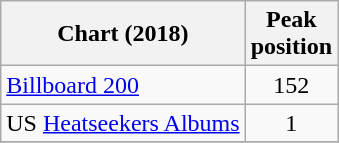<table class="wikitable">
<tr>
<th>Chart (2018)</th>
<th>Peak<br>position</th>
</tr>
<tr>
<td><a href='#'>Billboard 200</a></td>
<td align="center">152</td>
</tr>
<tr>
<td>US <a href='#'>Heatseekers Albums</a></td>
<td align="center">1</td>
</tr>
<tr>
</tr>
</table>
